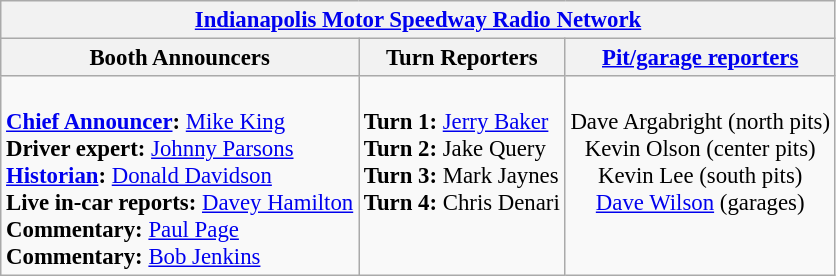<table class="wikitable" style="font-size: 95%;">
<tr>
<th colspan=3><a href='#'>Indianapolis Motor Speedway Radio Network</a></th>
</tr>
<tr>
<th>Booth Announcers</th>
<th>Turn Reporters</th>
<th><a href='#'>Pit/garage reporters</a></th>
</tr>
<tr>
<td valign="top"><br><strong><a href='#'>Chief Announcer</a>:</strong> <a href='#'>Mike King</a><br>
<strong>Driver expert:</strong> <a href='#'>Johnny Parsons</a><br>
<strong><a href='#'>Historian</a>:</strong> <a href='#'>Donald Davidson</a><br>
<strong>Live in-car reports:</strong> <a href='#'>Davey Hamilton</a><br>
<strong>Commentary:</strong> <a href='#'>Paul Page</a><br>
<strong>Commentary:</strong> <a href='#'>Bob Jenkins</a><br></td>
<td valign="top"><br><strong>Turn 1:</strong> <a href='#'>Jerry Baker</a><br>
<strong>Turn 2:</strong> Jake Query<br>
<strong>Turn 3:</strong> Mark Jaynes<br>
<strong>Turn 4:</strong> Chris Denari<br></td>
<td align="center" valign="top"><br>Dave Argabright (north pits)<br>Kevin Olson (center pits)<br>Kevin Lee (south pits)<br><a href='#'>Dave Wilson</a> (garages)<br></td>
</tr>
</table>
